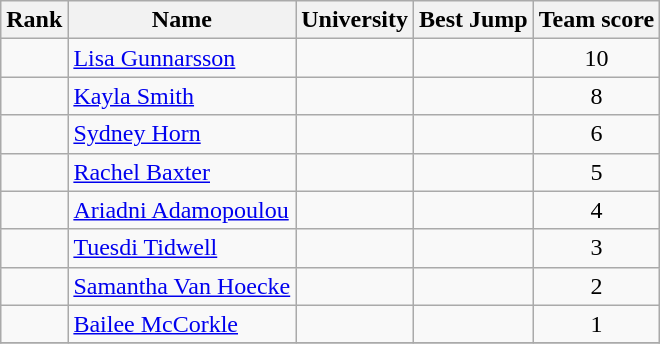<table class="wikitable sortable" style="text-align:center">
<tr>
<th>Rank</th>
<th>Name</th>
<th>University</th>
<th>Best Jump</th>
<th>Team score</th>
</tr>
<tr>
<td></td>
<td align=left> <a href='#'>Lisa Gunnarsson</a></td>
<td></td>
<td><strong></strong></td>
<td>10</td>
</tr>
<tr>
<td></td>
<td align=left> <a href='#'>Kayla Smith</a></td>
<td></td>
<td><strong></strong></td>
<td>8</td>
</tr>
<tr>
<td></td>
<td align=left> <a href='#'>Sydney Horn</a></td>
<td></td>
<td><strong></strong></td>
<td>6</td>
</tr>
<tr>
<td></td>
<td align=left> <a href='#'>Rachel Baxter</a></td>
<td></td>
<td><strong></strong></td>
<td>5</td>
</tr>
<tr>
<td></td>
<td align=left> <a href='#'>Ariadni Adamopoulou</a></td>
<td></td>
<td><strong></strong></td>
<td>4</td>
</tr>
<tr>
<td></td>
<td align=left> <a href='#'>Tuesdi Tidwell</a></td>
<td></td>
<td><strong></strong></td>
<td>3</td>
</tr>
<tr>
<td></td>
<td align=left> <a href='#'>Samantha Van Hoecke</a></td>
<td></td>
<td><strong></strong></td>
<td>2</td>
</tr>
<tr>
<td></td>
<td align=left> <a href='#'>Bailee McCorkle</a></td>
<td></td>
<td><strong></strong></td>
<td>1</td>
</tr>
<tr>
</tr>
</table>
